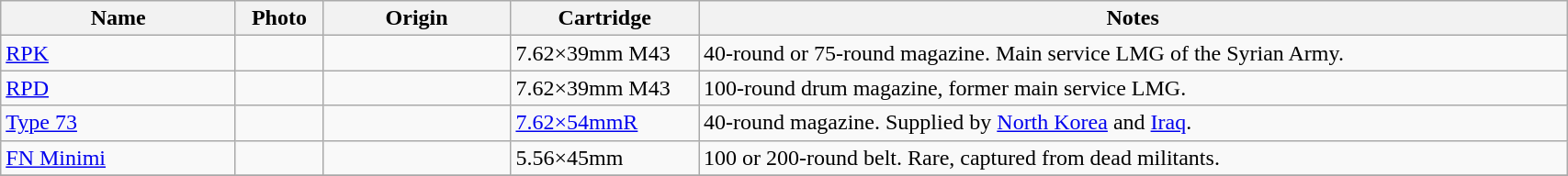<table class="wikitable" style="width:90%;">
<tr>
<th style="width:15%;">Name</th>
<th>Photo</th>
<th style="width:12%;">Origin</th>
<th style="width:12%;">Cartridge</th>
<th>Notes</th>
</tr>
<tr>
<td><a href='#'>RPK</a></td>
<td></td>
<td></td>
<td>7.62×39mm M43</td>
<td>40-round or 75-round magazine. Main service LMG of the Syrian Army.</td>
</tr>
<tr>
<td><a href='#'>RPD</a></td>
<td></td>
<td></td>
<td>7.62×39mm M43</td>
<td>100-round drum magazine, former main service LMG.</td>
</tr>
<tr>
<td><a href='#'>Type 73</a></td>
<td></td>
<td></td>
<td><a href='#'>7.62×54mmR</a></td>
<td>40-round magazine. Supplied by <a href='#'>North Korea</a> and <a href='#'>Iraq</a>.</td>
</tr>
<tr>
<td><a href='#'>FN Minimi</a></td>
<td></td>
<td></td>
<td>5.56×45mm</td>
<td>100 or 200-round belt. Rare, captured from dead militants.</td>
</tr>
<tr>
</tr>
</table>
